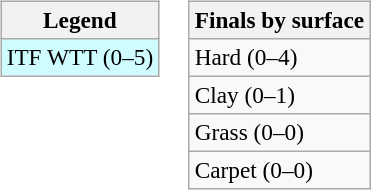<table>
<tr valign=top>
<td><br><table class=wikitable style=font-size:97%>
<tr>
<th>Legend</th>
</tr>
<tr style="background:#cffcff;">
<td>ITF WTT (0–5)</td>
</tr>
</table>
</td>
<td><br><table class=wikitable style=font-size:97%>
<tr>
<th>Finals by surface</th>
</tr>
<tr>
<td>Hard (0–4)</td>
</tr>
<tr>
<td>Clay (0–1)</td>
</tr>
<tr>
<td>Grass (0–0)</td>
</tr>
<tr>
<td>Carpet (0–0)</td>
</tr>
</table>
</td>
</tr>
</table>
